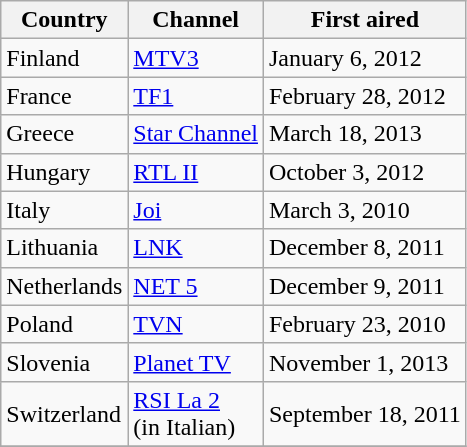<table class="wikitable">
<tr>
<th>Country</th>
<th>Channel</th>
<th>First aired</th>
</tr>
<tr>
<td> Finland</td>
<td><a href='#'>MTV3</a></td>
<td>January 6, 2012</td>
</tr>
<tr>
<td> France</td>
<td><a href='#'>TF1</a></td>
<td>February 28, 2012</td>
</tr>
<tr>
<td> Greece</td>
<td><a href='#'>Star Channel</a><br></td>
<td>March 18, 2013</td>
</tr>
<tr>
<td> Hungary</td>
<td><a href='#'>RTL II</a></td>
<td>October 3, 2012</td>
</tr>
<tr>
<td> Italy</td>
<td><a href='#'>Joi</a></td>
<td>March 3, 2010</td>
</tr>
<tr>
<td> Lithuania</td>
<td><a href='#'>LNK</a></td>
<td>December 8, 2011</td>
</tr>
<tr>
<td> Netherlands</td>
<td><a href='#'>NET 5</a></td>
<td>December 9, 2011</td>
</tr>
<tr>
<td> Poland</td>
<td><a href='#'>TVN</a></td>
<td>February 23, 2010</td>
</tr>
<tr>
<td> Slovenia</td>
<td><a href='#'>Planet TV</a></td>
<td>November 1, 2013</td>
</tr>
<tr>
<td> Switzerland</td>
<td><a href='#'>RSI La 2</a><br> (in Italian)</td>
<td>September 18, 2011</td>
</tr>
<tr>
</tr>
</table>
